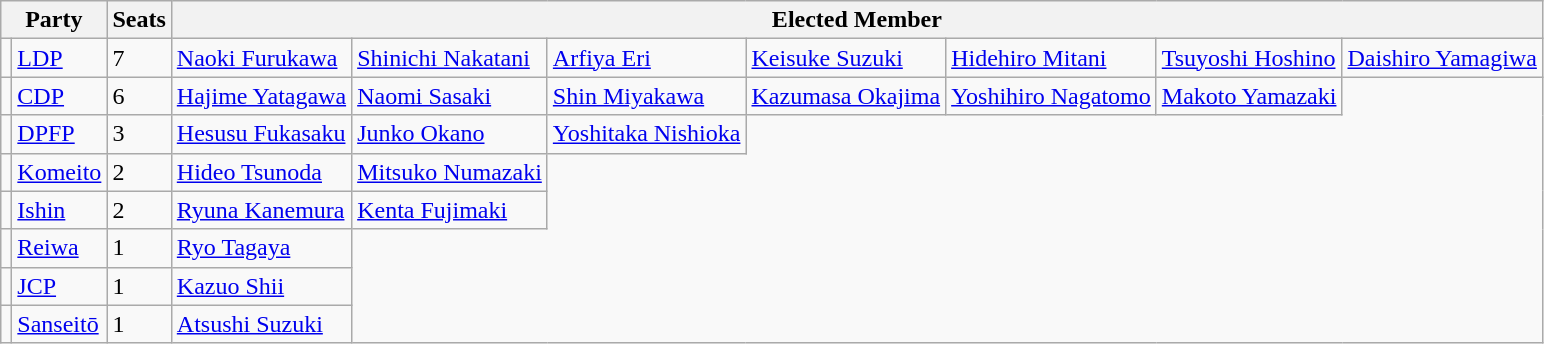<table class="wikitable">
<tr>
<th colspan=2>Party</th>
<th>Seats</th>
<th colspan=7>Elected Member</th>
</tr>
<tr>
<td bgcolor=></td>
<td><a href='#'>LDP</a></td>
<td>7</td>
<td><a href='#'>Naoki Furukawa</a></td>
<td><a href='#'>Shinichi Nakatani</a></td>
<td><a href='#'>Arfiya Eri</a></td>
<td><a href='#'>Keisuke Suzuki</a></td>
<td><a href='#'>Hidehiro Mitani</a></td>
<td><a href='#'>Tsuyoshi Hoshino</a></td>
<td><a href='#'>Daishiro Yamagiwa</a></td>
</tr>
<tr>
<td bgcolor=></td>
<td><a href='#'>CDP</a></td>
<td>6</td>
<td><a href='#'>Hajime Yatagawa</a></td>
<td><a href='#'>Naomi Sasaki</a></td>
<td><a href='#'>Shin Miyakawa</a></td>
<td><a href='#'>Kazumasa Okajima</a></td>
<td><a href='#'>Yoshihiro Nagatomo</a></td>
<td><a href='#'>Makoto Yamazaki</a></td>
</tr>
<tr>
<td bgcolor=></td>
<td><a href='#'>DPFP</a></td>
<td>3</td>
<td><a href='#'>Hesusu Fukasaku</a></td>
<td><a href='#'>Junko Okano</a></td>
<td><a href='#'>Yoshitaka Nishioka</a></td>
</tr>
<tr>
<td bgcolor=></td>
<td><a href='#'>Komeito</a></td>
<td>2</td>
<td><a href='#'>Hideo Tsunoda</a></td>
<td><a href='#'>Mitsuko Numazaki</a></td>
</tr>
<tr>
<td bgcolor=></td>
<td><a href='#'>Ishin</a></td>
<td>2</td>
<td><a href='#'>Ryuna Kanemura</a></td>
<td><a href='#'>Kenta Fujimaki</a></td>
</tr>
<tr>
<td bgcolor=></td>
<td><a href='#'>Reiwa</a></td>
<td>1</td>
<td><a href='#'>Ryo Tagaya</a></td>
</tr>
<tr>
<td bgcolor=></td>
<td><a href='#'>JCP</a></td>
<td>1</td>
<td><a href='#'>Kazuo Shii</a></td>
</tr>
<tr>
<td bgcolor=></td>
<td><a href='#'>Sanseitō</a></td>
<td>1</td>
<td bgcolor=><a href='#'>Atsushi Suzuki</a></td>
</tr>
</table>
